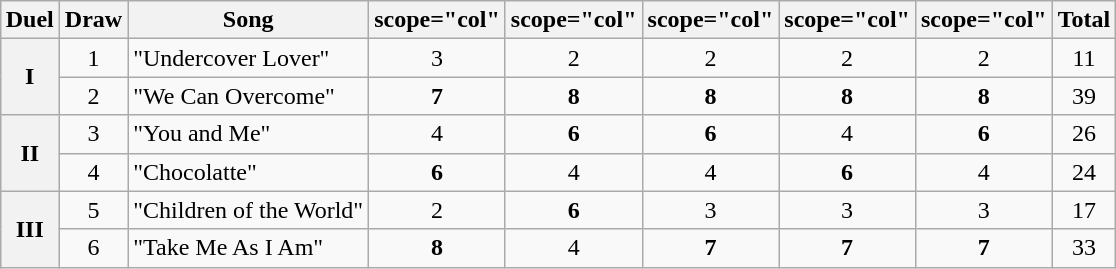<table class="wikitable collapsible" style="margin: 1em auto 1em auto; text-align:center;">
<tr>
<th>Duel</th>
<th>Draw</th>
<th>Song</th>
<th>scope="col" </th>
<th>scope="col" </th>
<th>scope="col" </th>
<th>scope="col" </th>
<th>scope="col" </th>
<th>Total</th>
</tr>
<tr>
<th rowspan="2">I</th>
<td>1</td>
<td align="left">"Undercover Lover"</td>
<td>3</td>
<td>2</td>
<td>2</td>
<td>2</td>
<td>2</td>
<td>11</td>
</tr>
<tr>
<td>2</td>
<td align="left">"We Can Overcome"</td>
<td><strong>7</strong></td>
<td><strong>8</strong></td>
<td><strong>8</strong></td>
<td><strong>8</strong></td>
<td><strong>8</strong></td>
<td>39</td>
</tr>
<tr>
<th rowspan="2">II</th>
<td>3</td>
<td align="left">"You and Me"</td>
<td>4</td>
<td><strong>6</strong></td>
<td><strong>6</strong></td>
<td>4</td>
<td><strong>6</strong></td>
<td>26</td>
</tr>
<tr>
<td>4</td>
<td align="left">"Chocolatte"</td>
<td><strong>6</strong></td>
<td>4</td>
<td>4</td>
<td><strong>6</strong></td>
<td>4</td>
<td>24</td>
</tr>
<tr>
<th rowspan="2">III</th>
<td>5</td>
<td align="left">"Children of the World"</td>
<td>2</td>
<td><strong>6</strong></td>
<td>3</td>
<td>3</td>
<td>3</td>
<td>17</td>
</tr>
<tr>
<td>6</td>
<td align="left">"Take Me As I Am"</td>
<td><strong>8</strong></td>
<td>4</td>
<td><strong>7</strong></td>
<td><strong>7</strong></td>
<td><strong>7</strong></td>
<td>33</td>
</tr>
</table>
